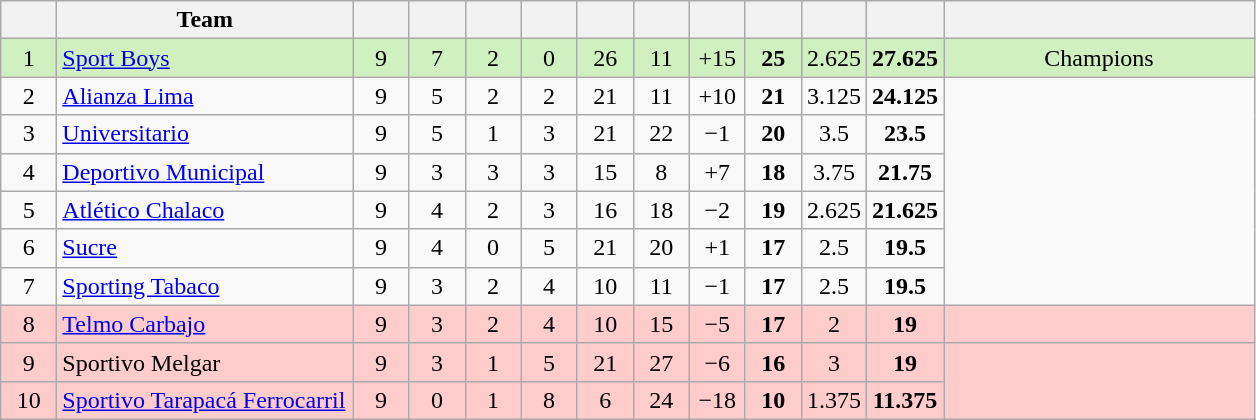<table class="wikitable" style="text-align:center;">
<tr>
<th width="30"></th>
<th width="190">Team</th>
<th width="30"></th>
<th width="30"></th>
<th width="30"></th>
<th width="30"></th>
<th width="30"></th>
<th width="30"></th>
<th width="30"></th>
<th width="30"></th>
<th width="30"></th>
<th width="30"></th>
<th width="200"></th>
</tr>
<tr bgcolor=#D0F0C0>
<td>1</td>
<td align=left><a href='#'>Sport Boys</a></td>
<td>9</td>
<td>7</td>
<td>2</td>
<td>0</td>
<td>26</td>
<td>11</td>
<td>+15</td>
<td><strong>25</strong></td>
<td>2.625</td>
<td><strong>27.625</strong></td>
<td>Champions</td>
</tr>
<tr>
<td>2</td>
<td align=left><a href='#'>Alianza Lima</a></td>
<td>9</td>
<td>5</td>
<td>2</td>
<td>2</td>
<td>21</td>
<td>11</td>
<td>+10</td>
<td><strong>21</strong></td>
<td>3.125</td>
<td><strong>24.125</strong></td>
</tr>
<tr>
<td>3</td>
<td align=left><a href='#'>Universitario</a></td>
<td>9</td>
<td>5</td>
<td>1</td>
<td>3</td>
<td>21</td>
<td>22</td>
<td>−1</td>
<td><strong>20</strong></td>
<td>3.5</td>
<td><strong>23.5</strong></td>
</tr>
<tr>
<td>4</td>
<td align=left><a href='#'>Deportivo Municipal</a></td>
<td>9</td>
<td>3</td>
<td>3</td>
<td>3</td>
<td>15</td>
<td>8</td>
<td>+7</td>
<td><strong>18</strong></td>
<td>3.75</td>
<td><strong>21.75</strong></td>
</tr>
<tr>
<td>5</td>
<td align=left><a href='#'>Atlético Chalaco</a></td>
<td>9</td>
<td>4</td>
<td>2</td>
<td>3</td>
<td>16</td>
<td>18</td>
<td>−2</td>
<td><strong>19</strong></td>
<td>2.625</td>
<td><strong>21.625</strong></td>
</tr>
<tr>
<td>6</td>
<td align=left><a href='#'>Sucre</a></td>
<td>9</td>
<td>4</td>
<td>0</td>
<td>5</td>
<td>21</td>
<td>20</td>
<td>+1</td>
<td><strong>17</strong></td>
<td>2.5</td>
<td><strong>19.5</strong></td>
</tr>
<tr>
<td>7</td>
<td align=left><a href='#'>Sporting Tabaco</a></td>
<td>9</td>
<td>3</td>
<td>2</td>
<td>4</td>
<td>10</td>
<td>11</td>
<td>−1</td>
<td><strong>17</strong></td>
<td>2.5</td>
<td><strong>19.5</strong></td>
</tr>
<tr bgcolor=#ffcccc>
<td>8</td>
<td align=left><a href='#'>Telmo Carbajo</a></td>
<td>9</td>
<td>3</td>
<td>2</td>
<td>4</td>
<td>10</td>
<td>15</td>
<td>−5</td>
<td><strong>17</strong></td>
<td>2</td>
<td><strong>19</strong></td>
<td></td>
</tr>
<tr bgcolor=#ffcccc>
<td>9</td>
<td align=left>Sportivo Melgar</td>
<td>9</td>
<td>3</td>
<td>1</td>
<td>5</td>
<td>21</td>
<td>27</td>
<td>−6</td>
<td><strong>16</strong></td>
<td>3</td>
<td><strong>19</strong></td>
<td rowspan=2></td>
</tr>
<tr bgcolor=#ffcccc>
<td>10</td>
<td align=left><a href='#'>Sportivo Tarapacá Ferrocarril</a></td>
<td>9</td>
<td>0</td>
<td>1</td>
<td>8</td>
<td>6</td>
<td>24</td>
<td>−18</td>
<td><strong>10</strong></td>
<td>1.375</td>
<td><strong>11.375</strong></td>
</tr>
</table>
